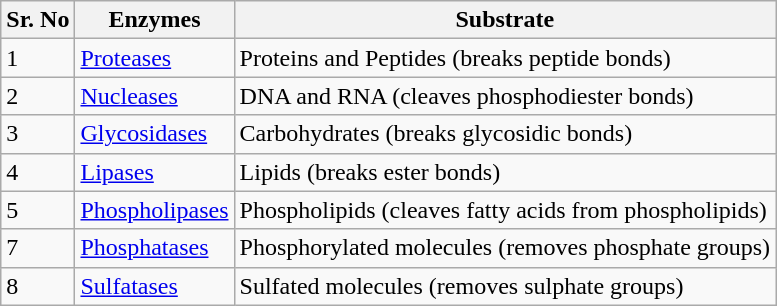<table class="wikitable">
<tr>
<th>Sr. No</th>
<th>Enzymes</th>
<th>Substrate</th>
</tr>
<tr>
<td>1</td>
<td><a href='#'>Proteases</a></td>
<td>Proteins and Peptides (breaks peptide bonds)</td>
</tr>
<tr>
<td>2</td>
<td><a href='#'>Nucleases</a></td>
<td>DNA and RNA (cleaves phosphodiester bonds)</td>
</tr>
<tr>
<td>3</td>
<td><a href='#'>Glycosidases</a></td>
<td>Carbohydrates (breaks glycosidic bonds)</td>
</tr>
<tr>
<td>4</td>
<td><a href='#'>Lipases</a></td>
<td>Lipids (breaks ester bonds)</td>
</tr>
<tr>
<td>5</td>
<td><a href='#'>Phospholipases</a></td>
<td>Phospholipids (cleaves fatty acids from phospholipids)</td>
</tr>
<tr>
<td>7</td>
<td><a href='#'>Phosphatases</a></td>
<td>Phosphorylated molecules (removes phosphate groups)</td>
</tr>
<tr>
<td>8</td>
<td><a href='#'>Sulfatases</a></td>
<td>Sulfated molecules (removes sulphate groups)</td>
</tr>
</table>
